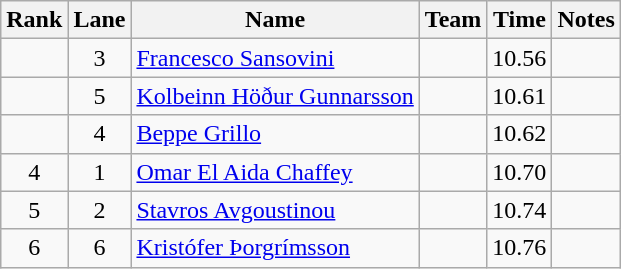<table class="wikitable sortable" style="text-align:center">
<tr>
<th>Rank</th>
<th>Lane</th>
<th>Name</th>
<th>Team</th>
<th>Time</th>
<th>Notes</th>
</tr>
<tr>
<td></td>
<td>3</td>
<td align="left"><a href='#'>Francesco Sansovini</a></td>
<td align=left></td>
<td>10.56</td>
<td></td>
</tr>
<tr>
<td></td>
<td>5</td>
<td align="left"><a href='#'>Kolbeinn Höður Gunnarsson</a></td>
<td align=left></td>
<td>10.61</td>
<td></td>
</tr>
<tr>
<td></td>
<td>4</td>
<td align="left"><a href='#'>Beppe Grillo</a></td>
<td align=left></td>
<td>10.62</td>
<td></td>
</tr>
<tr>
<td>4</td>
<td>1</td>
<td align="left"><a href='#'>Omar El Aida Chaffey</a></td>
<td align=left></td>
<td>10.70</td>
<td></td>
</tr>
<tr>
<td>5</td>
<td>2</td>
<td align="left"><a href='#'>Stavros Avgoustinou</a></td>
<td align=left></td>
<td>10.74</td>
<td></td>
</tr>
<tr>
<td>6</td>
<td>6</td>
<td align="left"><a href='#'>Kristófer Þorgrímsson</a></td>
<td align=left></td>
<td>10.76</td>
<td></td>
</tr>
</table>
